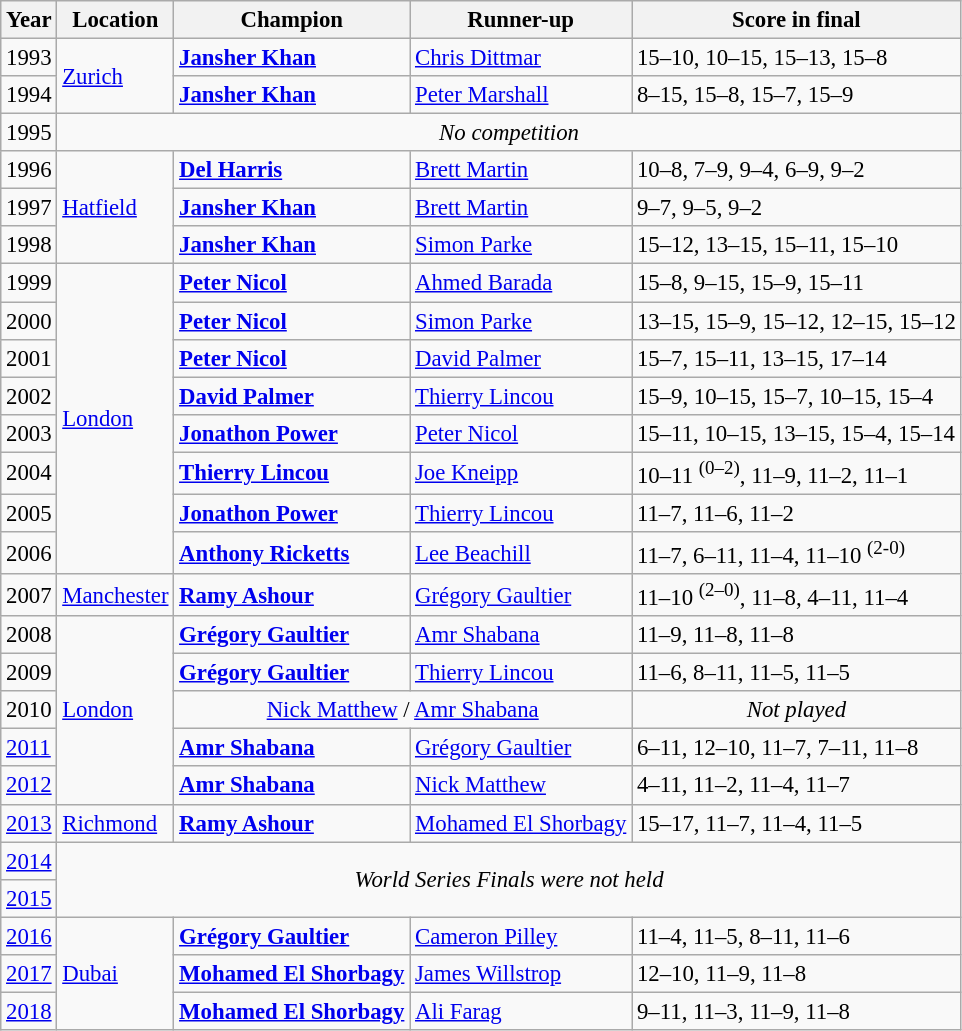<table class="wikitable" style="font-size: 95%;">
<tr>
<th>Year</th>
<th>Location</th>
<th>Champion</th>
<th>Runner-up</th>
<th>Score in final</th>
</tr>
<tr>
<td>1993</td>
<td rowspan=2> <a href='#'>Zurich</a></td>
<td> <strong><a href='#'>Jansher Khan</a></strong></td>
<td> <a href='#'>Chris Dittmar</a></td>
<td>15–10, 10–15, 15–13, 15–8</td>
</tr>
<tr>
<td>1994</td>
<td> <strong><a href='#'>Jansher Khan</a></strong></td>
<td> <a href='#'>Peter Marshall</a></td>
<td>8–15, 15–8, 15–7, 15–9</td>
</tr>
<tr>
<td>1995</td>
<td rowspan=1 colspan=4 align="center"><em>No competition</em></td>
</tr>
<tr>
<td>1996</td>
<td rowspan=3> <a href='#'>Hatfield</a></td>
<td> <strong><a href='#'>Del Harris</a></strong></td>
<td> <a href='#'>Brett Martin</a></td>
<td>10–8, 7–9, 9–4, 6–9, 9–2</td>
</tr>
<tr>
<td>1997</td>
<td> <strong><a href='#'>Jansher Khan</a></strong></td>
<td> <a href='#'>Brett Martin</a></td>
<td>9–7, 9–5, 9–2</td>
</tr>
<tr>
<td>1998</td>
<td> <strong><a href='#'>Jansher Khan</a></strong></td>
<td> <a href='#'>Simon Parke</a></td>
<td>15–12, 13–15, 15–11, 15–10</td>
</tr>
<tr>
<td>1999</td>
<td rowspan=8> <a href='#'>London</a></td>
<td> <strong><a href='#'>Peter Nicol</a></strong></td>
<td> <a href='#'>Ahmed Barada</a></td>
<td>15–8, 9–15, 15–9, 15–11</td>
</tr>
<tr>
<td>2000</td>
<td> <strong><a href='#'>Peter Nicol</a></strong></td>
<td> <a href='#'>Simon Parke</a></td>
<td>13–15, 15–9, 15–12, 12–15, 15–12</td>
</tr>
<tr>
<td>2001</td>
<td> <strong><a href='#'>Peter Nicol</a></strong></td>
<td> <a href='#'>David Palmer</a></td>
<td>15–7, 15–11, 13–15, 17–14</td>
</tr>
<tr>
<td>2002</td>
<td> <strong><a href='#'>David Palmer</a></strong></td>
<td> <a href='#'>Thierry Lincou</a></td>
<td>15–9, 10–15, 15–7, 10–15, 15–4</td>
</tr>
<tr>
<td>2003</td>
<td> <strong><a href='#'>Jonathon Power</a></strong></td>
<td> <a href='#'>Peter Nicol</a></td>
<td>15–11, 10–15, 13–15, 15–4, 15–14</td>
</tr>
<tr>
<td>2004</td>
<td> <strong><a href='#'>Thierry Lincou</a></strong></td>
<td> <a href='#'>Joe Kneipp</a></td>
<td>10–11 <sup>(0–2)</sup>, 11–9, 11–2, 11–1</td>
</tr>
<tr>
<td>2005</td>
<td> <strong><a href='#'>Jonathon Power</a></strong></td>
<td> <a href='#'>Thierry Lincou</a></td>
<td>11–7, 11–6, 11–2</td>
</tr>
<tr>
<td>2006</td>
<td> <strong><a href='#'>Anthony Ricketts</a></strong></td>
<td> <a href='#'>Lee Beachill</a></td>
<td>11–7, 6–11, 11–4, 11–10 <sup>(2-0)</sup></td>
</tr>
<tr>
<td>2007</td>
<td> <a href='#'>Manchester</a></td>
<td> <strong><a href='#'>Ramy Ashour</a></strong></td>
<td> <a href='#'>Grégory Gaultier</a></td>
<td>11–10 <sup>(2–0)</sup>, 11–8, 4–11, 11–4</td>
</tr>
<tr>
<td>2008</td>
<td rowspan=5> <a href='#'>London</a></td>
<td> <strong><a href='#'>Grégory Gaultier</a></strong></td>
<td> <a href='#'>Amr Shabana</a></td>
<td>11–9, 11–8, 11–8</td>
</tr>
<tr>
<td>2009</td>
<td> <strong><a href='#'>Grégory Gaultier</a></strong></td>
<td> <a href='#'>Thierry Lincou</a></td>
<td>11–6, 8–11, 11–5, 11–5</td>
</tr>
<tr>
<td>2010</td>
<td rowspan=1 colspan=2 align="center"> <a href='#'>Nick Matthew</a> /  <a href='#'>Amr Shabana</a></td>
<td rowspan=1 colspan=1 align="center"><em>Not played</em></td>
</tr>
<tr>
<td><a href='#'>2011</a></td>
<td> <strong><a href='#'>Amr Shabana</a></strong></td>
<td> <a href='#'>Grégory Gaultier</a></td>
<td>6–11, 12–10, 11–7, 7–11, 11–8</td>
</tr>
<tr>
<td><a href='#'>2012</a></td>
<td> <strong><a href='#'>Amr Shabana</a></strong></td>
<td> <a href='#'>Nick Matthew</a></td>
<td>4–11, 11–2, 11–4, 11–7</td>
</tr>
<tr>
<td><a href='#'>2013</a></td>
<td> <a href='#'>Richmond</a></td>
<td> <strong><a href='#'>Ramy Ashour</a></strong></td>
<td> <a href='#'>Mohamed El Shorbagy</a></td>
<td>15–17, 11–7, 11–4, 11–5</td>
</tr>
<tr>
<td><a href='#'>2014</a></td>
<td rowspan=2 colspan=4 align="center"><em>World Series Finals were not held</em></td>
</tr>
<tr>
<td><a href='#'>2015</a></td>
</tr>
<tr>
<td><a href='#'>2016</a></td>
<td rowspan=3> <a href='#'>Dubai</a></td>
<td> <strong><a href='#'>Grégory Gaultier</a> </strong></td>
<td> <a href='#'>Cameron Pilley</a></td>
<td>11–4, 11–5, 8–11, 11–6</td>
</tr>
<tr>
<td><a href='#'>2017</a></td>
<td> <strong><a href='#'>Mohamed El Shorbagy</a> </strong></td>
<td> <a href='#'>James Willstrop</a></td>
<td>12–10, 11–9, 11–8</td>
</tr>
<tr>
<td><a href='#'>2018</a></td>
<td> <strong><a href='#'>Mohamed El Shorbagy</a></strong></td>
<td> <a href='#'>Ali Farag</a></td>
<td>9–11, 11–3, 11–9, 11–8</td>
</tr>
</table>
